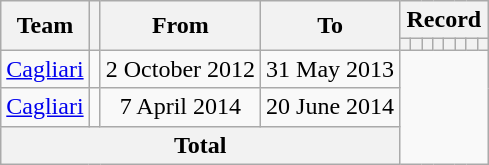<table class="wikitable" style="text-align: center">
<tr>
<th rowspan=2>Team</th>
<th rowspan=2></th>
<th rowspan=2>From</th>
<th rowspan=2>To</th>
<th colspan=8>Record</th>
</tr>
<tr>
<th></th>
<th></th>
<th></th>
<th></th>
<th></th>
<th></th>
<th></th>
<th></th>
</tr>
<tr>
<td><a href='#'>Cagliari</a></td>
<td></td>
<td>2 October 2012</td>
<td>31 May 2013<br></td>
</tr>
<tr>
<td><a href='#'>Cagliari</a></td>
<td></td>
<td>7 April 2014</td>
<td>20 June 2014<br></td>
</tr>
<tr>
<th colspan=4 style="text-align:center; vertical-align:middle;">Total<br></th>
</tr>
</table>
